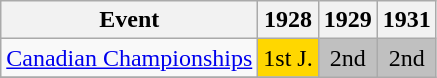<table class="wikitable">
<tr>
<th>Event</th>
<th>1928</th>
<th>1929</th>
<th>1931</th>
</tr>
<tr>
<td><a href='#'>Canadian Championships</a></td>
<td align="center" bgcolor="gold">1st J.</td>
<td align="center" bgcolor="silver">2nd</td>
<td align="center" bgcolor="silver">2nd</td>
</tr>
<tr>
</tr>
</table>
